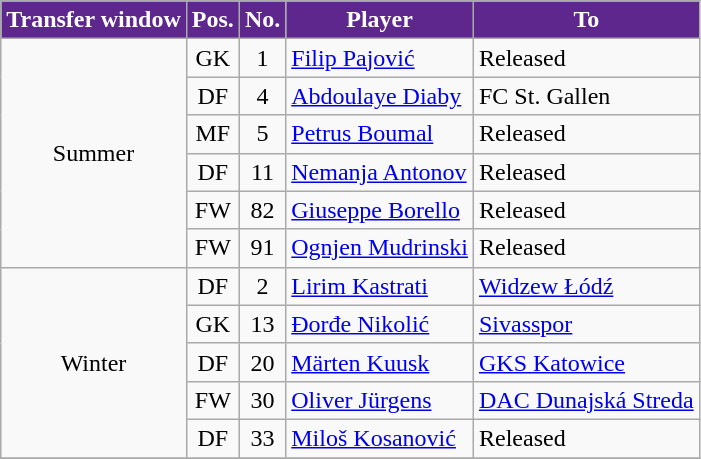<table class="wikitable plainrowheaders sortable">
<tr>
<th style="background-color:#5E278E;color:white">Transfer window</th>
<th style="background-color:#5E278E;color:white">Pos.</th>
<th style="background-color:#5E278E;color:white">No.</th>
<th style="background-color:#5E278E;color:white">Player</th>
<th style="background-color:#5E278E;color:white">To</th>
</tr>
<tr>
<td rowspan="6" style="text-align:center;">Summer</td>
<td style="text-align:center;">GK</td>
<td style="text-align:center;">1</td>
<td style="text-align:left;"> <a href='#'>Filip Pajović</a></td>
<td style="text-align:left;">Released</td>
</tr>
<tr>
<td style="text-align:center;">DF</td>
<td style="text-align:center;">4</td>
<td style="text-align:left;"> <a href='#'>Abdoulaye Diaby</a></td>
<td style="text-align:left;"> FC St. Gallen</td>
</tr>
<tr>
<td style="text-align:center;">MF</td>
<td style="text-align:center;">5</td>
<td style="text-align:left;"> <a href='#'>Petrus Boumal</a></td>
<td style="text-align:left;">Released</td>
</tr>
<tr>
<td style="text-align:center;">DF</td>
<td style="text-align:center;">11</td>
<td style="text-align:left;"> <a href='#'>Nemanja Antonov</a></td>
<td style="text-align:left;">Released</td>
</tr>
<tr>
<td style="text-align:center;">FW</td>
<td style="text-align:center;">82</td>
<td style="text-align:left;"> <a href='#'>Giuseppe Borello</a></td>
<td style="text-align:left;">Released</td>
</tr>
<tr>
<td style="text-align:center;">FW</td>
<td style="text-align:center;">91</td>
<td style="text-align:left;"> <a href='#'>Ognjen Mudrinski</a></td>
<td style="text-align:left;">Released</td>
</tr>
<tr>
<td rowspan="5" style="text-align:center;">Winter</td>
<td style="text-align:center;">DF</td>
<td style="text-align:center;">2</td>
<td style="text-align:left;"> <a href='#'>Lirim Kastrati</a></td>
<td style="text-align:left;"> <a href='#'>Widzew Łódź</a></td>
</tr>
<tr>
<td style="text-align:center;">GK</td>
<td style="text-align:center;">13</td>
<td style="text-align:left;"> <a href='#'>Đorđe Nikolić</a></td>
<td style="text-align:left;"> <a href='#'>Sivasspor</a></td>
</tr>
<tr>
<td style="text-align:center;">DF</td>
<td style="text-align:center;">20</td>
<td style="text-align:left;"> <a href='#'>Märten Kuusk</a></td>
<td style="text-align:left;"> <a href='#'>GKS Katowice</a></td>
</tr>
<tr>
<td style="text-align:center;">FW</td>
<td style="text-align:center;">30</td>
<td style="text-align:left;"> <a href='#'>Oliver Jürgens</a></td>
<td style="text-align:left;"> <a href='#'>DAC Dunajská Streda</a></td>
</tr>
<tr>
<td style="text-align:center;">DF</td>
<td style="text-align:center;">33</td>
<td style="text-align:left;"> <a href='#'>Miloš Kosanović</a></td>
<td style="text-align:left;">Released</td>
</tr>
<tr>
</tr>
</table>
